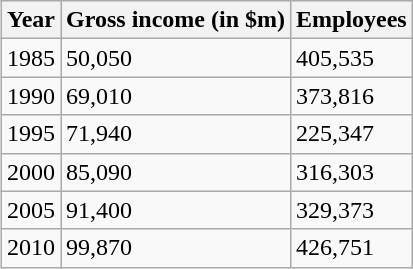<table class="wikitable" style="float: right;">
<tr>
<th>Year</th>
<th>Gross income (in $m)</th>
<th>Employees</th>
</tr>
<tr>
<td>1985</td>
<td>50,050</td>
<td>405,535</td>
</tr>
<tr>
<td>1990</td>
<td>69,010</td>
<td>373,816</td>
</tr>
<tr>
<td>1995</td>
<td>71,940</td>
<td>225,347</td>
</tr>
<tr>
<td>2000</td>
<td>85,090</td>
<td>316,303</td>
</tr>
<tr>
<td>2005</td>
<td>91,400</td>
<td>329,373</td>
</tr>
<tr>
<td>2010</td>
<td>99,870</td>
<td>426,751</td>
</tr>
</table>
